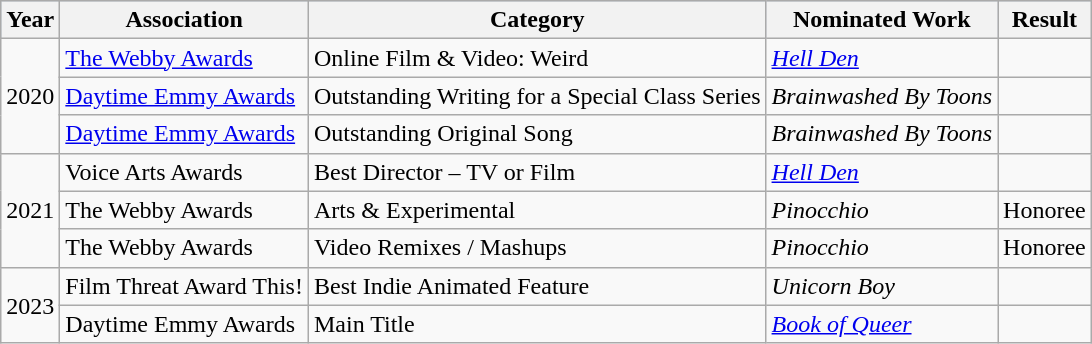<table class="wikitable sortable">
<tr style="background:#B0C4DE;">
<th>Year</th>
<th>Association</th>
<th>Category</th>
<th>Nominated Work</th>
<th>Result</th>
</tr>
<tr>
<td rowspan="3">2020</td>
<td><a href='#'>The Webby Awards</a></td>
<td>Online Film & Video: Weird</td>
<td><em><a href='#'>Hell Den</a></em></td>
<td></td>
</tr>
<tr>
<td><a href='#'>Daytime Emmy Awards</a></td>
<td>Outstanding Writing for a Special Class Series</td>
<td><em>Brainwashed By Toons</em></td>
<td></td>
</tr>
<tr>
<td><a href='#'>Daytime Emmy Awards</a></td>
<td>Outstanding Original Song</td>
<td><em>Brainwashed By Toons</em></td>
<td></td>
</tr>
<tr>
<td rowspan="3">2021</td>
<td>Voice Arts Awards</td>
<td>Best Director – TV or Film</td>
<td><em><a href='#'>Hell Den</a></em></td>
<td></td>
</tr>
<tr>
<td>The Webby Awards</td>
<td>Arts & Experimental</td>
<td><em>Pinocchio</em></td>
<td>Honoree</td>
</tr>
<tr>
<td>The Webby Awards</td>
<td>Video Remixes / Mashups</td>
<td><em>Pinocchio</em></td>
<td>Honoree</td>
</tr>
<tr>
<td rowspan="2">2023</td>
<td>Film Threat Award This!</td>
<td>Best Indie Animated Feature</td>
<td><em>Unicorn Boy</em></td>
<td></td>
</tr>
<tr>
<td>Daytime Emmy Awards</td>
<td>Main Title</td>
<td><em><a href='#'>Book of Queer</a></em></td>
<td></td>
</tr>
</table>
